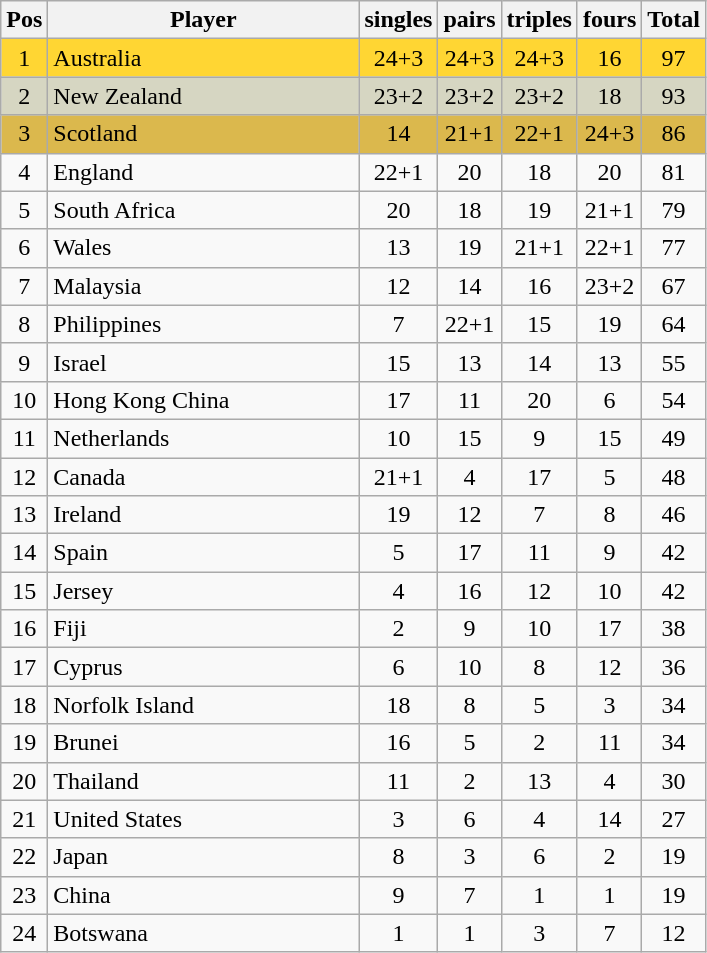<table class="wikitable" style="font-size: 100%">
<tr>
<th width=20>Pos</th>
<th width=200>Player</th>
<th width=20>singles</th>
<th width=20>pairs</th>
<th width=20>triples</th>
<th width=20>fours</th>
<th width=20>Total</th>
</tr>
<tr align=center style="background: #FFD633;">
<td>1</td>
<td align="left"> Australia</td>
<td>24+3</td>
<td>24+3</td>
<td>24+3</td>
<td>16</td>
<td>97</td>
</tr>
<tr align=center style="background: #D6D6C2;">
<td>2</td>
<td align="left"> New Zealand</td>
<td>23+2</td>
<td>23+2</td>
<td>23+2</td>
<td>18</td>
<td>93</td>
</tr>
<tr align=center style="background: #DBB84D;">
<td>3</td>
<td align="left"> Scotland</td>
<td>14</td>
<td>21+1</td>
<td>22+1</td>
<td>24+3</td>
<td>86</td>
</tr>
<tr align=center>
<td>4</td>
<td align="left"> England</td>
<td>22+1</td>
<td>20</td>
<td>18</td>
<td>20</td>
<td>81</td>
</tr>
<tr align=center>
<td>5</td>
<td align="left"> South Africa</td>
<td>20</td>
<td>18</td>
<td>19</td>
<td>21+1</td>
<td>79</td>
</tr>
<tr align=center>
<td>6</td>
<td align="left"> Wales</td>
<td>13</td>
<td>19</td>
<td>21+1</td>
<td>22+1</td>
<td>77</td>
</tr>
<tr align=center>
<td>7</td>
<td align="left"> Malaysia</td>
<td>12</td>
<td>14</td>
<td>16</td>
<td>23+2</td>
<td>67</td>
</tr>
<tr align=center>
<td>8</td>
<td align="left"> Philippines</td>
<td>7</td>
<td>22+1</td>
<td>15</td>
<td>19</td>
<td>64</td>
</tr>
<tr align=center>
<td>9</td>
<td align="left"> Israel</td>
<td>15</td>
<td>13</td>
<td>14</td>
<td>13</td>
<td>55</td>
</tr>
<tr align=center>
<td>10</td>
<td align="left"> Hong Kong China</td>
<td>17</td>
<td>11</td>
<td>20</td>
<td>6</td>
<td>54</td>
</tr>
<tr align=center>
<td>11</td>
<td align="left"> Netherlands</td>
<td>10</td>
<td>15</td>
<td>9</td>
<td>15</td>
<td>49</td>
</tr>
<tr align=center>
<td>12</td>
<td align="left"> Canada</td>
<td>21+1</td>
<td>4</td>
<td>17</td>
<td>5</td>
<td>48</td>
</tr>
<tr align=center>
<td>13</td>
<td align="left"> Ireland</td>
<td>19</td>
<td>12</td>
<td>7</td>
<td>8</td>
<td>46</td>
</tr>
<tr align=center>
<td>14</td>
<td align="left"> Spain</td>
<td>5</td>
<td>17</td>
<td>11</td>
<td>9</td>
<td>42</td>
</tr>
<tr align=center>
<td>15</td>
<td align="left"> Jersey</td>
<td>4</td>
<td>16</td>
<td>12</td>
<td>10</td>
<td>42</td>
</tr>
<tr align=center>
<td>16</td>
<td align="left"> Fiji</td>
<td>2</td>
<td>9</td>
<td>10</td>
<td>17</td>
<td>38</td>
</tr>
<tr align=center>
<td>17</td>
<td align="left"> Cyprus</td>
<td>6</td>
<td>10</td>
<td>8</td>
<td>12</td>
<td>36</td>
</tr>
<tr align=center>
<td>18</td>
<td align="left"> Norfolk Island</td>
<td>18</td>
<td>8</td>
<td>5</td>
<td>3</td>
<td>34</td>
</tr>
<tr align=center>
<td>19</td>
<td align="left"> Brunei</td>
<td>16</td>
<td>5</td>
<td>2</td>
<td>11</td>
<td>34</td>
</tr>
<tr align=center>
<td>20</td>
<td align="left"> Thailand</td>
<td>11</td>
<td>2</td>
<td>13</td>
<td>4</td>
<td>30</td>
</tr>
<tr align=center>
<td>21</td>
<td align="left"> United States</td>
<td>3</td>
<td>6</td>
<td>4</td>
<td>14</td>
<td>27</td>
</tr>
<tr align=center>
<td>22</td>
<td align="left"> Japan</td>
<td>8</td>
<td>3</td>
<td>6</td>
<td>2</td>
<td>19</td>
</tr>
<tr align=center>
<td>23</td>
<td align="left"> China</td>
<td>9</td>
<td>7</td>
<td>1</td>
<td>1</td>
<td>19</td>
</tr>
<tr align=center>
<td>24</td>
<td align="left"> Botswana</td>
<td>1</td>
<td>1</td>
<td>3</td>
<td>7</td>
<td>12</td>
</tr>
</table>
